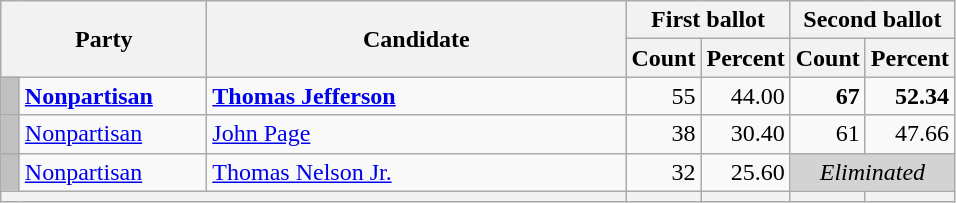<table class=wikitable>
<tr>
<th colspan=2 rowspan=2 style="width: 130px">Party</th>
<th rowspan=2 style="width: 17em">Candidate</th>
<th colspan=2>First ballot</th>
<th colspan=2>Second ballot</th>
</tr>
<tr>
<th style="width: 2.5em">Count</th>
<th style="width: 2.5em">Percent</th>
<th style="width: 2.5em">Count</th>
<th style="width: 2.5em">Percent</th>
</tr>
<tr>
<td style="background-color:#C0C0C0; width:5px;"></td>
<td><strong><a href='#'>Nonpartisan</a></strong></td>
<td><strong><a href='#'>Thomas Jefferson</a></strong></td>
<td align=right>55</td>
<td align=right>44.00</td>
<td align=right><strong>67</strong></td>
<td align=right><strong>52.34</strong></td>
</tr>
<tr>
<td style="background-color:#C0C0C0; width:5px;"></td>
<td><a href='#'>Nonpartisan</a></td>
<td><a href='#'>John Page</a></td>
<td align=right>38</td>
<td align=right>30.40</td>
<td align=right>61</td>
<td align=right>47.66</td>
</tr>
<tr>
<td style="background-color:#C0C0C0; width:5px;"></td>
<td><a href='#'>Nonpartisan</a></td>
<td><a href='#'>Thomas Nelson Jr.</a></td>
<td align=right>32</td>
<td align=right>25.60</td>
<td align=center colspan=2 style="background:lightgrey;"><em>Eliminated</em></td>
</tr>
<tr>
<th colspan=3></th>
<th></th>
<th></th>
<th></th>
<th></th>
</tr>
</table>
